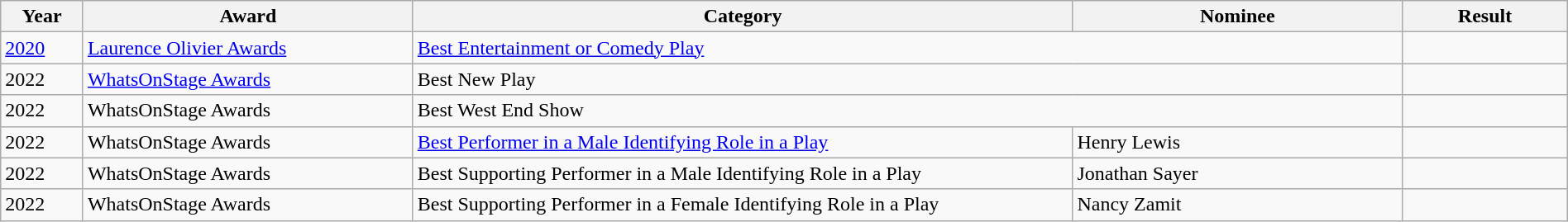<table class="wikitable" style="width: 100%;">
<tr>
<th style="width: 5%;">Year</th>
<th style="width: 20%;">Award</th>
<th style="width: 40%;">Category</th>
<th width="20%">Nominee</th>
<th style="width: 10%;">Result</th>
</tr>
<tr>
<td><a href='#'>2020</a></td>
<td><a href='#'>Laurence Olivier Awards</a></td>
<td colspan="2"><a href='#'>Best Entertainment or Comedy Play</a></td>
<td></td>
</tr>
<tr>
<td>2022</td>
<td><a href='#'>WhatsOnStage Awards</a></td>
<td colspan="2">Best New Play</td>
<td></td>
</tr>
<tr>
<td>2022</td>
<td>WhatsOnStage Awards</td>
<td colspan="2">Best West End Show</td>
<td></td>
</tr>
<tr>
<td>2022</td>
<td>WhatsOnStage Awards</td>
<td><a href='#'>Best Performer in a Male Identifying Role in a Play</a></td>
<td>Henry Lewis</td>
<td></td>
</tr>
<tr>
<td>2022</td>
<td>WhatsOnStage Awards</td>
<td>Best Supporting Performer in a Male Identifying Role in a Play</td>
<td>Jonathan Sayer</td>
<td></td>
</tr>
<tr>
<td>2022</td>
<td>WhatsOnStage Awards</td>
<td>Best Supporting Performer in a Female Identifying Role in a Play</td>
<td>Nancy Zamit</td>
<td></td>
</tr>
</table>
